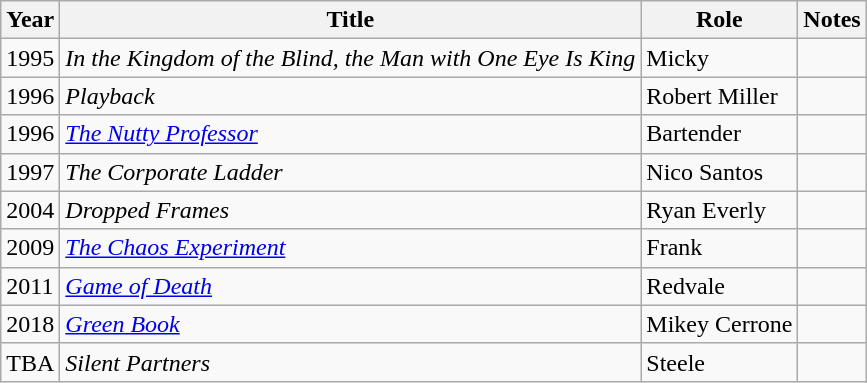<table class="wikitable sortable">
<tr>
<th>Year</th>
<th>Title</th>
<th>Role</th>
<th>Notes</th>
</tr>
<tr>
<td>1995</td>
<td><em>In the Kingdom of the Blind, the Man with One Eye Is King</em></td>
<td>Micky</td>
<td></td>
</tr>
<tr>
<td>1996</td>
<td><em>Playback</em></td>
<td>Robert Miller</td>
<td></td>
</tr>
<tr>
<td>1996</td>
<td><a href='#'><em>The Nutty Professor</em></a></td>
<td>Bartender</td>
<td></td>
</tr>
<tr>
<td>1997</td>
<td><em>The Corporate Ladder</em></td>
<td>Nico Santos</td>
<td></td>
</tr>
<tr>
<td>2004</td>
<td><em>Dropped Frames</em></td>
<td>Ryan Everly</td>
<td></td>
</tr>
<tr>
<td>2009</td>
<td><em><a href='#'>The Chaos Experiment</a></em></td>
<td>Frank</td>
<td></td>
</tr>
<tr>
<td>2011</td>
<td><a href='#'><em>Game of Death</em></a></td>
<td>Redvale</td>
<td></td>
</tr>
<tr>
<td>2018</td>
<td><a href='#'><em>Green Book</em></a></td>
<td>Mikey Cerrone</td>
<td></td>
</tr>
<tr>
<td>TBA</td>
<td><em>Silent Partners</em></td>
<td>Steele</td>
<td></td>
</tr>
</table>
